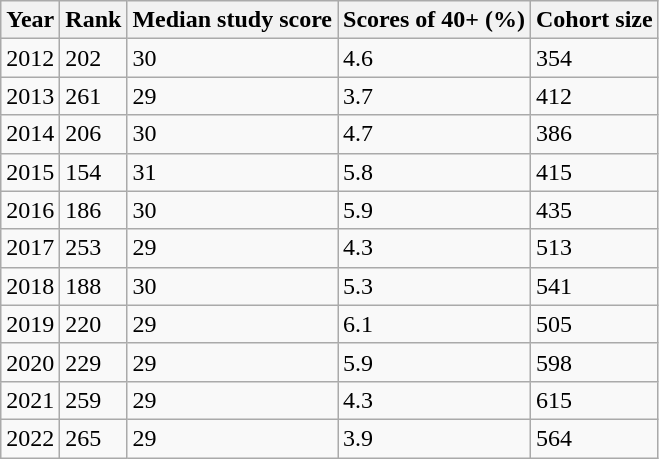<table class="wikitable">
<tr>
<th>Year</th>
<th>Rank</th>
<th>Median study score</th>
<th>Scores of 40+ (%)</th>
<th>Cohort size</th>
</tr>
<tr>
<td>2012</td>
<td>202</td>
<td>30</td>
<td>4.6</td>
<td>354</td>
</tr>
<tr>
<td>2013</td>
<td>261</td>
<td>29</td>
<td>3.7</td>
<td>412</td>
</tr>
<tr>
<td>2014</td>
<td>206</td>
<td>30</td>
<td>4.7</td>
<td>386</td>
</tr>
<tr>
<td>2015</td>
<td>154</td>
<td>31</td>
<td>5.8</td>
<td>415</td>
</tr>
<tr>
<td>2016</td>
<td>186</td>
<td>30</td>
<td>5.9</td>
<td>435</td>
</tr>
<tr>
<td>2017</td>
<td>253</td>
<td>29</td>
<td>4.3</td>
<td>513</td>
</tr>
<tr>
<td>2018</td>
<td>188</td>
<td>30</td>
<td>5.3</td>
<td>541</td>
</tr>
<tr>
<td>2019</td>
<td>220</td>
<td>29</td>
<td>6.1</td>
<td>505</td>
</tr>
<tr>
<td>2020</td>
<td>229</td>
<td>29</td>
<td>5.9</td>
<td>598</td>
</tr>
<tr>
<td>2021</td>
<td>259</td>
<td>29</td>
<td>4.3</td>
<td>615</td>
</tr>
<tr>
<td>2022</td>
<td>265</td>
<td>29</td>
<td>3.9</td>
<td>564</td>
</tr>
</table>
